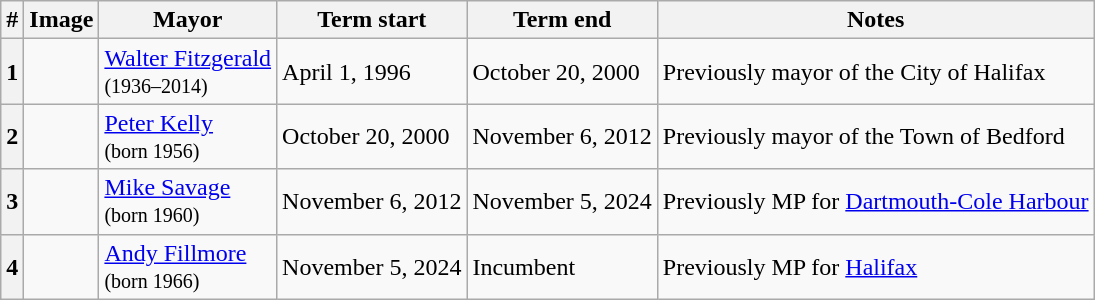<table class=wikitable>
<tr>
<th>#</th>
<th>Image</th>
<th>Mayor</th>
<th>Term start</th>
<th>Term end</th>
<th>Notes</th>
</tr>
<tr>
<th>1</th>
<td></td>
<td><a href='#'>Walter Fitzgerald</a><br><small>(1936–2014)</small></td>
<td>April 1, 1996</td>
<td>October 20, 2000</td>
<td>Previously mayor of the City of Halifax</td>
</tr>
<tr>
<th>2</th>
<td></td>
<td><a href='#'>Peter Kelly</a><br><small>(born 1956)</small></td>
<td>October 20, 2000</td>
<td>November 6, 2012</td>
<td>Previously mayor of the Town of Bedford</td>
</tr>
<tr>
<th>3</th>
<td></td>
<td><a href='#'>Mike Savage</a><br><small>(born 1960)</small></td>
<td>November 6, 2012</td>
<td>November 5, 2024</td>
<td>Previously MP for <a href='#'>Dartmouth-Cole Harbour</a></td>
</tr>
<tr>
<th>4</th>
<td></td>
<td><a href='#'>Andy Fillmore</a><br><small>(born 1966)</small></td>
<td>November 5, 2024</td>
<td>Incumbent</td>
<td>Previously MP for <a href='#'>Halifax</a></td>
</tr>
</table>
